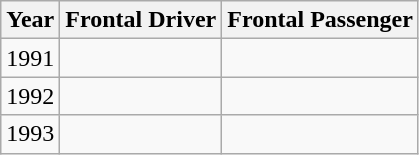<table class="wikitable">
<tr>
<th>Year</th>
<th>Frontal Driver</th>
<th>Frontal Passenger</th>
</tr>
<tr>
<td>1991</td>
<td></td>
<td></td>
</tr>
<tr>
<td>1992</td>
<td></td>
<td></td>
</tr>
<tr>
<td>1993</td>
<td></td>
<td></td>
</tr>
</table>
